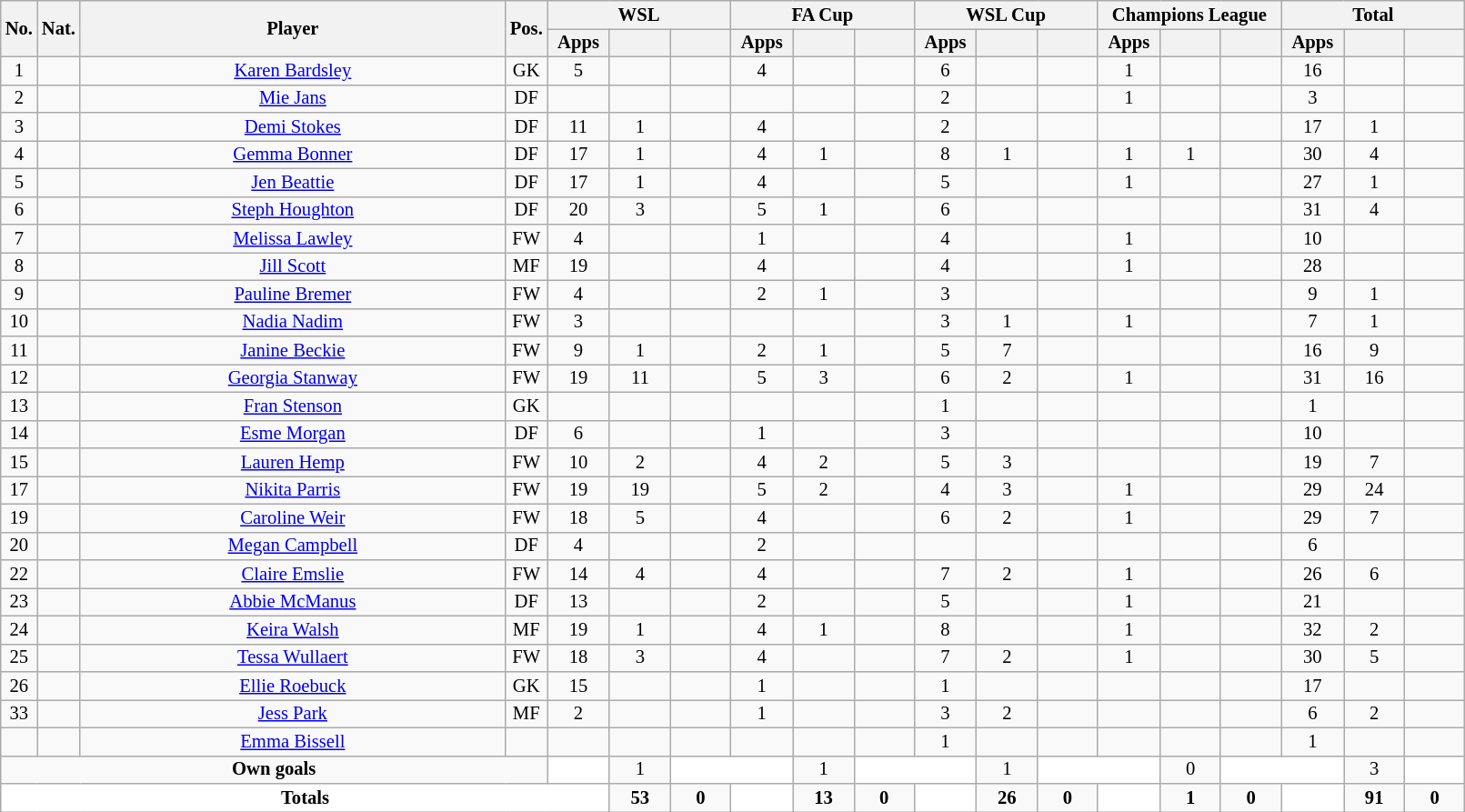<table class="wikitable sortable alternance"  style="font-size:86%; text-align:center; line-height:14px; width:85%;">
<tr>
<th rowspan="2" style="width:10px;"><strong>No.</strong></th>
<th rowspan="2" style="width:10px;"><strong>Nat.</strong></th>
<th rowspan="2" scope="col" style="width:325px;"><strong>Player</strong></th>
<th rowspan="2" style="width:10px;"><strong>Pos.</strong></th>
<th colspan="3"><strong>WSL</strong></th>
<th colspan="3"><strong>FA Cup</strong></th>
<th colspan="3"><strong>WSL Cup</strong></th>
<th colspan="3"><strong>Champions League</strong></th>
<th colspan="3"><strong>Total</strong></th>
</tr>
<tr style="text-align:center;">
<th width=40><strong>Apps</strong></th>
<th width=40></th>
<th width=40></th>
<th width=40><strong>Apps</strong></th>
<th width=40></th>
<th width=40></th>
<th width=40><strong>Apps</strong></th>
<th width=40></th>
<th width=40></th>
<th width=40><strong>Apps</strong></th>
<th width=40></th>
<th width=40></th>
<th width=40><strong>Apps</strong></th>
<th width=40></th>
<th width=40></th>
</tr>
<tr>
<td>1</td>
<td></td>
<td><a href='#'>Karen Bardsley</a></td>
<td>GK</td>
<td>5</td>
<td></td>
<td></td>
<td>4</td>
<td></td>
<td></td>
<td>6</td>
<td></td>
<td></td>
<td>1</td>
<td></td>
<td></td>
<td>16</td>
<td></td>
<td></td>
</tr>
<tr>
<td>2</td>
<td></td>
<td><a href='#'>Mie Jans</a></td>
<td>DF</td>
<td></td>
<td></td>
<td></td>
<td></td>
<td></td>
<td></td>
<td>2</td>
<td></td>
<td></td>
<td>1</td>
<td></td>
<td></td>
<td>3</td>
<td></td>
<td></td>
</tr>
<tr>
<td>3</td>
<td></td>
<td><a href='#'>Demi Stokes</a></td>
<td>DF</td>
<td>11</td>
<td>1</td>
<td></td>
<td>4</td>
<td></td>
<td></td>
<td>2</td>
<td></td>
<td></td>
<td></td>
<td></td>
<td></td>
<td>17</td>
<td>1</td>
<td></td>
</tr>
<tr>
<td>4</td>
<td></td>
<td><a href='#'>Gemma Bonner</a></td>
<td>DF</td>
<td>17</td>
<td>1</td>
<td></td>
<td>4</td>
<td>1</td>
<td></td>
<td>8</td>
<td>1</td>
<td></td>
<td>1</td>
<td>1</td>
<td></td>
<td>30</td>
<td>4</td>
<td></td>
</tr>
<tr>
<td>5</td>
<td></td>
<td><a href='#'>Jen Beattie</a></td>
<td>DF</td>
<td>17</td>
<td>1</td>
<td></td>
<td>4</td>
<td></td>
<td></td>
<td>5</td>
<td></td>
<td></td>
<td>1</td>
<td></td>
<td></td>
<td>27</td>
<td>1</td>
<td></td>
</tr>
<tr>
<td>6</td>
<td></td>
<td><a href='#'>Steph Houghton</a></td>
<td>DF</td>
<td>20</td>
<td>3</td>
<td></td>
<td>5</td>
<td>1</td>
<td></td>
<td>6</td>
<td></td>
<td></td>
<td></td>
<td></td>
<td></td>
<td>31</td>
<td>4</td>
<td></td>
</tr>
<tr>
<td>7</td>
<td></td>
<td><a href='#'>Melissa Lawley</a></td>
<td>FW</td>
<td>4</td>
<td></td>
<td></td>
<td>1</td>
<td></td>
<td></td>
<td>4</td>
<td></td>
<td></td>
<td>1</td>
<td></td>
<td></td>
<td>10</td>
<td></td>
<td></td>
</tr>
<tr>
<td>8</td>
<td></td>
<td><a href='#'>Jill Scott</a></td>
<td>MF</td>
<td>19</td>
<td></td>
<td></td>
<td>4</td>
<td></td>
<td></td>
<td>4</td>
<td></td>
<td></td>
<td>1</td>
<td></td>
<td></td>
<td>28</td>
<td></td>
<td></td>
</tr>
<tr>
<td>9</td>
<td></td>
<td><a href='#'>Pauline Bremer</a></td>
<td>FW</td>
<td>4</td>
<td></td>
<td></td>
<td>2</td>
<td>1</td>
<td></td>
<td>3</td>
<td></td>
<td></td>
<td></td>
<td></td>
<td></td>
<td>9</td>
<td>1</td>
<td></td>
</tr>
<tr>
<td>10</td>
<td></td>
<td><a href='#'>Nadia Nadim</a></td>
<td>FW</td>
<td>3</td>
<td></td>
<td></td>
<td></td>
<td></td>
<td></td>
<td>3</td>
<td>1</td>
<td></td>
<td>1</td>
<td></td>
<td></td>
<td>7</td>
<td>1</td>
<td></td>
</tr>
<tr>
<td>11</td>
<td></td>
<td><a href='#'>Janine Beckie</a></td>
<td>FW</td>
<td>9</td>
<td>1</td>
<td></td>
<td>2</td>
<td>1</td>
<td></td>
<td>5</td>
<td>7</td>
<td></td>
<td></td>
<td></td>
<td></td>
<td>16</td>
<td>9</td>
<td></td>
</tr>
<tr>
<td>12</td>
<td></td>
<td><a href='#'>Georgia Stanway</a></td>
<td>FW</td>
<td>19</td>
<td>11</td>
<td></td>
<td>5</td>
<td>3</td>
<td></td>
<td>6</td>
<td>2</td>
<td></td>
<td>1</td>
<td></td>
<td></td>
<td>31</td>
<td>16</td>
<td></td>
</tr>
<tr>
<td>13</td>
<td></td>
<td><a href='#'>Fran Stenson</a></td>
<td>GK</td>
<td></td>
<td></td>
<td></td>
<td></td>
<td></td>
<td></td>
<td>1</td>
<td></td>
<td></td>
<td></td>
<td></td>
<td></td>
<td>1</td>
<td></td>
<td></td>
</tr>
<tr>
<td>14</td>
<td></td>
<td><a href='#'>Esme Morgan</a></td>
<td>DF</td>
<td>6</td>
<td></td>
<td></td>
<td>1</td>
<td></td>
<td></td>
<td>3</td>
<td></td>
<td></td>
<td></td>
<td></td>
<td></td>
<td>10</td>
<td></td>
<td></td>
</tr>
<tr>
<td>15</td>
<td></td>
<td><a href='#'>Lauren Hemp</a></td>
<td>FW</td>
<td>10</td>
<td>2</td>
<td></td>
<td>4</td>
<td>2</td>
<td></td>
<td>5</td>
<td>3</td>
<td></td>
<td></td>
<td></td>
<td></td>
<td>19</td>
<td>7</td>
<td></td>
</tr>
<tr>
<td>17</td>
<td></td>
<td><a href='#'>Nikita Parris</a></td>
<td>FW</td>
<td>19</td>
<td>19</td>
<td></td>
<td>5</td>
<td>2</td>
<td></td>
<td>4</td>
<td>3</td>
<td></td>
<td>1</td>
<td></td>
<td></td>
<td>29</td>
<td>24</td>
<td></td>
</tr>
<tr>
<td>19</td>
<td></td>
<td><a href='#'>Caroline Weir</a></td>
<td>FW</td>
<td>18</td>
<td>5</td>
<td></td>
<td>4</td>
<td></td>
<td></td>
<td>6</td>
<td>2</td>
<td></td>
<td>1</td>
<td></td>
<td></td>
<td>29</td>
<td>7</td>
<td></td>
</tr>
<tr>
<td>20</td>
<td></td>
<td><a href='#'>Megan Campbell</a></td>
<td>DF</td>
<td>4</td>
<td></td>
<td></td>
<td>2</td>
<td></td>
<td></td>
<td></td>
<td></td>
<td></td>
<td></td>
<td></td>
<td></td>
<td>6</td>
<td></td>
<td></td>
</tr>
<tr>
<td>22</td>
<td></td>
<td><a href='#'>Claire Emslie</a></td>
<td>FW</td>
<td>14</td>
<td>4</td>
<td></td>
<td>4</td>
<td></td>
<td></td>
<td>7</td>
<td>2</td>
<td></td>
<td>1</td>
<td></td>
<td></td>
<td>26</td>
<td>6</td>
<td></td>
</tr>
<tr>
<td>23</td>
<td></td>
<td><a href='#'>Abbie McManus</a></td>
<td>DF</td>
<td>13</td>
<td></td>
<td></td>
<td>2</td>
<td></td>
<td></td>
<td>5</td>
<td></td>
<td></td>
<td>1</td>
<td></td>
<td></td>
<td>21</td>
<td></td>
<td></td>
</tr>
<tr>
<td>24</td>
<td></td>
<td><a href='#'>Keira Walsh</a></td>
<td>MF</td>
<td>19</td>
<td>1</td>
<td></td>
<td>4</td>
<td>1</td>
<td></td>
<td>8</td>
<td></td>
<td></td>
<td>1</td>
<td></td>
<td></td>
<td>32</td>
<td>2</td>
<td></td>
</tr>
<tr>
<td>25</td>
<td></td>
<td><a href='#'>Tessa Wullaert</a></td>
<td>FW</td>
<td>18</td>
<td>3</td>
<td></td>
<td>4</td>
<td></td>
<td></td>
<td>7</td>
<td>2</td>
<td></td>
<td>1</td>
<td></td>
<td></td>
<td>30</td>
<td>5</td>
<td></td>
</tr>
<tr>
<td>26</td>
<td></td>
<td><a href='#'>Ellie Roebuck</a></td>
<td>GK</td>
<td>15</td>
<td></td>
<td></td>
<td>1</td>
<td></td>
<td></td>
<td>1</td>
<td></td>
<td></td>
<td></td>
<td></td>
<td></td>
<td>17</td>
<td></td>
<td></td>
</tr>
<tr>
<td>33</td>
<td></td>
<td><a href='#'>Jess Park</a></td>
<td>MF</td>
<td>2</td>
<td></td>
<td></td>
<td>1</td>
<td></td>
<td></td>
<td>3</td>
<td>2</td>
<td></td>
<td></td>
<td></td>
<td></td>
<td>6</td>
<td>2</td>
<td></td>
</tr>
<tr>
<td></td>
<td></td>
<td><a href='#'>Emma Bissell</a></td>
<td></td>
<td></td>
<td></td>
<td></td>
<td></td>
<td></td>
<td></td>
<td>1</td>
<td></td>
<td></td>
<td></td>
<td></td>
<td></td>
<td>1</td>
<td></td>
<td></td>
</tr>
<tr class="sortbottom">
<td colspan="4"><strong>Own goals</strong></td>
<td ! style="background:white; text-align: center;"></td>
<td>1</td>
<td ! colspan="2" style="background:white; text-align: center;"></td>
<td>1</td>
<td ! colspan="2" style="background:white; text-align: center;"></td>
<td>1</td>
<td ! colspan="2" style="background:white; text-align: center;"></td>
<td>0</td>
<td ! colspan="2" style="background:white; text-align: center;"></td>
<td>3</td>
<td ! style="background:white; text-align: center;"></td>
</tr>
<tr class="sortbottom">
<td colspan="5"  style="background:white; text-align: center;"><strong>Totals</strong></td>
<td><strong>53</strong></td>
<td><strong>0</strong></td>
<td ! rowspan="2" style="background:white; text-align: center;"></td>
<td><strong>13</strong></td>
<td><strong>0</strong></td>
<td ! rowspan="2" style="background:white; text-align: center;"></td>
<td><strong>26</strong></td>
<td><strong>0</strong></td>
<td ! rowspan="2" style="background:white; text-align: center;"></td>
<td><strong>1</strong></td>
<td><strong>0</strong></td>
<td ! rowspan="2" style="background:white; text-align: center;"></td>
<td><strong>91</strong></td>
<td><strong>0</strong></td>
</tr>
</table>
